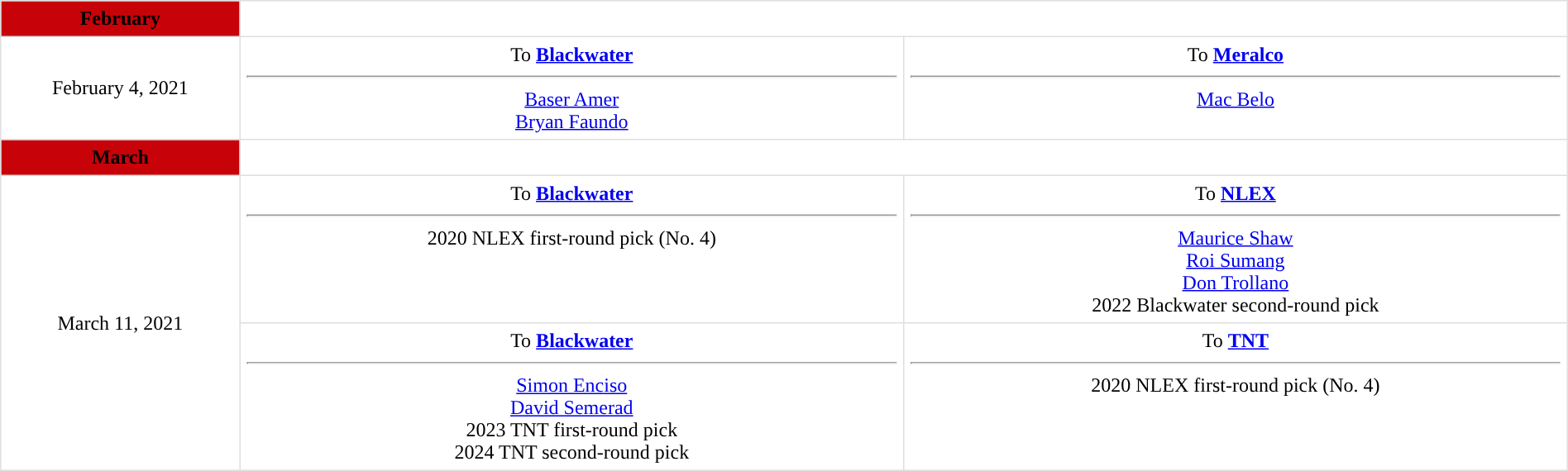<table border=1 style="border-collapse:collapse; text-align: center; width: 100%" bordercolor="#DFDFDF"  cellpadding="5">
<tr bgcolor="eeeeee">
<th style="background:#C70309; color:#000000; ">February</th>
</tr>
<tr>
<td style="width:12%">February 4, 2021</td>
<td style="width:29.3%" valign="top">To <strong><a href='#'>Blackwater</a></strong><hr><a href='#'>Baser Amer</a><br><a href='#'>Bryan Faundo</a></td>
<td style="width:29.3%" valign="top">To <strong><a href='#'>Meralco</a></strong><hr><a href='#'>Mac Belo</a></td>
</tr>
<tr>
<th style="background:#C70309; color:#000000; ">March</th>
</tr>
<tr>
<td style="width:12%" rowspan=2>March 11, 2021</td>
<td style="width:33.3%" valign="top">To <strong><a href='#'>Blackwater</a></strong><hr>2020 NLEX first-round pick (No. 4)</td>
<td style="width:33.3%" valign="top">To <strong><a href='#'>NLEX</a></strong><hr><a href='#'>Maurice Shaw</a><br><a href='#'>Roi Sumang</a><br><a href='#'>Don Trollano</a><br>2022 Blackwater second-round pick</td>
</tr>
<tr>
<td style="width:33.3%" valign="top">To <strong><a href='#'>Blackwater</a></strong><hr><a href='#'>Simon Enciso</a><br><a href='#'>David Semerad</a><br>2023 TNT first-round pick<br>2024 TNT second-round pick</td>
<td style="width:33.3%" valign="top">To <strong><a href='#'>TNT</a></strong><hr>2020 NLEX first-round pick (No. 4)</td>
</tr>
</table>
